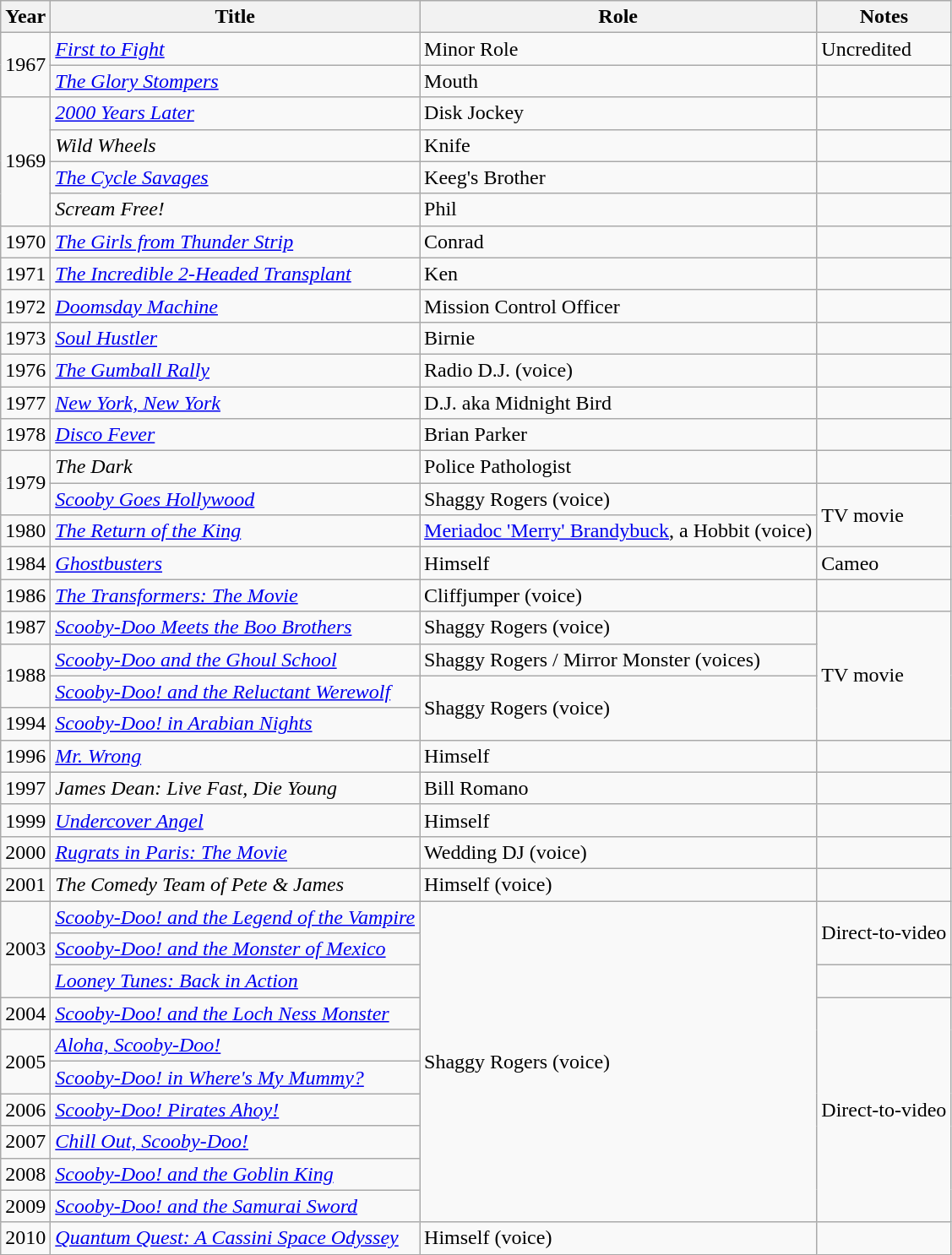<table class="wikitable sortable">
<tr>
<th>Year</th>
<th>Title</th>
<th>Role</th>
<th>Notes</th>
</tr>
<tr>
<td rowspan="2">1967</td>
<td><em><a href='#'>First to Fight</a></em></td>
<td>Minor Role</td>
<td>Uncredited</td>
</tr>
<tr>
<td><em><a href='#'>The Glory Stompers</a></em></td>
<td>Mouth</td>
<td></td>
</tr>
<tr>
<td rowspan="4">1969</td>
<td><em><a href='#'>2000 Years Later</a></em></td>
<td>Disk Jockey</td>
<td></td>
</tr>
<tr>
<td><em>Wild Wheels</em></td>
<td>Knife</td>
<td></td>
</tr>
<tr>
<td><em><a href='#'>The Cycle Savages</a></em></td>
<td>Keeg's Brother</td>
<td></td>
</tr>
<tr>
<td><em>Scream Free!</em></td>
<td>Phil</td>
<td></td>
</tr>
<tr>
<td>1970</td>
<td><em><a href='#'>The Girls from Thunder Strip</a></em></td>
<td>Conrad</td>
<td></td>
</tr>
<tr>
<td>1971</td>
<td><em><a href='#'>The Incredible 2-Headed Transplant</a></em></td>
<td>Ken</td>
<td></td>
</tr>
<tr>
<td>1972</td>
<td><em><a href='#'>Doomsday Machine</a></em></td>
<td>Mission Control Officer</td>
<td></td>
</tr>
<tr>
<td>1973</td>
<td><em><a href='#'>Soul Hustler</a></em></td>
<td>Birnie</td>
<td></td>
</tr>
<tr>
<td>1976</td>
<td><em><a href='#'>The Gumball Rally</a></em></td>
<td>Radio D.J. (voice)</td>
<td></td>
</tr>
<tr>
<td>1977</td>
<td><em><a href='#'>New York, New York</a></em></td>
<td>D.J. aka Midnight Bird</td>
<td></td>
</tr>
<tr>
<td>1978</td>
<td><em><a href='#'>Disco Fever</a></em></td>
<td>Brian Parker</td>
<td></td>
</tr>
<tr>
<td rowspan="2">1979</td>
<td><em>The Dark</em></td>
<td>Police Pathologist</td>
<td></td>
</tr>
<tr>
<td><em><a href='#'>Scooby Goes Hollywood</a></em></td>
<td>Shaggy Rogers (voice)</td>
<td rowspan="2">TV movie</td>
</tr>
<tr>
<td>1980</td>
<td><em><a href='#'>The Return of the King</a></em></td>
<td><a href='#'>Meriadoc 'Merry' Brandybuck</a>, a Hobbit (voice)</td>
</tr>
<tr>
<td>1984</td>
<td><em><a href='#'>Ghostbusters</a></em></td>
<td>Himself</td>
<td>Cameo</td>
</tr>
<tr>
<td>1986</td>
<td><em><a href='#'>The Transformers: The Movie</a></em></td>
<td>Cliffjumper (voice)</td>
<td></td>
</tr>
<tr>
<td>1987</td>
<td><em><a href='#'>Scooby-Doo Meets the Boo Brothers</a></em></td>
<td>Shaggy Rogers (voice)</td>
<td rowspan="4">TV movie</td>
</tr>
<tr>
<td rowspan="2">1988</td>
<td><em><a href='#'>Scooby-Doo and the Ghoul School</a></em></td>
<td>Shaggy Rogers / Mirror Monster (voices)</td>
</tr>
<tr>
<td><em><a href='#'>Scooby-Doo! and the Reluctant Werewolf</a></em></td>
<td rowspan="2">Shaggy Rogers (voice)</td>
</tr>
<tr>
<td>1994</td>
<td><em><a href='#'>Scooby-Doo! in Arabian Nights</a></em></td>
</tr>
<tr>
<td>1996</td>
<td><em><a href='#'>Mr. Wrong</a></em></td>
<td>Himself</td>
<td></td>
</tr>
<tr>
<td>1997</td>
<td><em>James Dean: Live Fast, Die Young</em></td>
<td>Bill Romano</td>
<td></td>
</tr>
<tr>
<td>1999</td>
<td><em><a href='#'>Undercover Angel</a></em></td>
<td>Himself</td>
<td></td>
</tr>
<tr>
<td>2000</td>
<td><em><a href='#'>Rugrats in Paris: The Movie</a></em></td>
<td>Wedding DJ (voice)</td>
<td></td>
</tr>
<tr>
<td>2001</td>
<td><em>The Comedy Team of Pete & James</em></td>
<td>Himself (voice)</td>
<td></td>
</tr>
<tr>
<td rowspan="3">2003</td>
<td><em><a href='#'>Scooby-Doo! and the Legend of the Vampire</a></em></td>
<td rowspan="10">Shaggy Rogers (voice)</td>
<td rowspan="2">Direct-to-video</td>
</tr>
<tr>
<td><em><a href='#'>Scooby-Doo! and the Monster of Mexico</a></em></td>
</tr>
<tr>
<td><em><a href='#'>Looney Tunes: Back in Action</a></em></td>
<td></td>
</tr>
<tr>
<td>2004</td>
<td><em><a href='#'>Scooby-Doo! and the Loch Ness Monster</a></em></td>
<td rowspan="7">Direct-to-video</td>
</tr>
<tr>
<td rowspan="2">2005</td>
<td><em><a href='#'>Aloha, Scooby-Doo!</a></em></td>
</tr>
<tr>
<td><em><a href='#'>Scooby-Doo! in Where's My Mummy?</a></em></td>
</tr>
<tr>
<td>2006</td>
<td><em><a href='#'>Scooby-Doo! Pirates Ahoy!</a></em></td>
</tr>
<tr>
<td>2007</td>
<td><em><a href='#'>Chill Out, Scooby-Doo!</a></em></td>
</tr>
<tr>
<td>2008</td>
<td><em><a href='#'>Scooby-Doo! and the Goblin King</a></em></td>
</tr>
<tr>
<td>2009</td>
<td><em><a href='#'>Scooby-Doo! and the Samurai Sword</a></em></td>
</tr>
<tr>
<td>2010</td>
<td><em><a href='#'>Quantum Quest: A Cassini Space Odyssey</a></em></td>
<td>Himself (voice)</td>
<td></td>
</tr>
</table>
